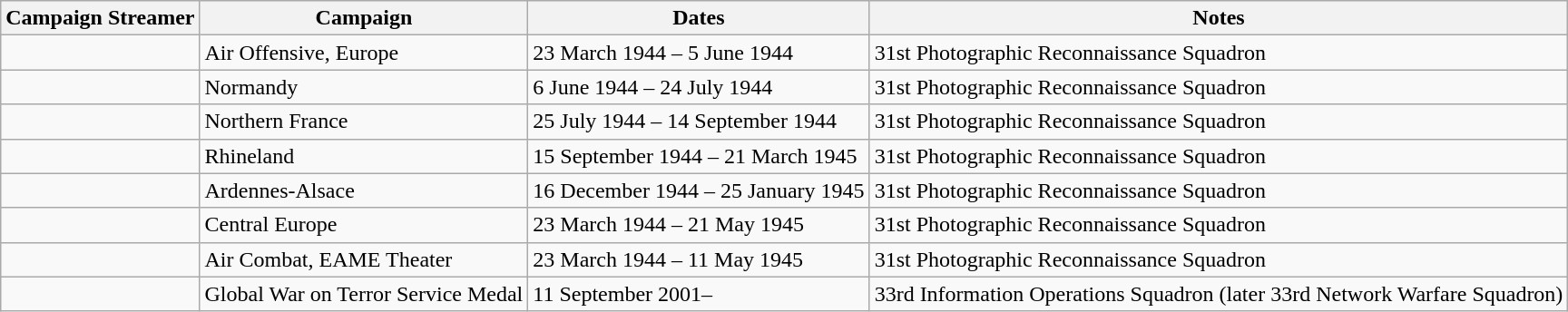<table class="wikitable">
<tr>
<th>Campaign Streamer</th>
<th>Campaign</th>
<th>Dates</th>
<th>Notes</th>
</tr>
<tr>
<td></td>
<td>Air Offensive, Europe</td>
<td>23 March 1944 – 5 June 1944</td>
<td>31st Photographic Reconnaissance Squadron</td>
</tr>
<tr>
<td></td>
<td>Normandy</td>
<td>6 June 1944 – 24 July 1944</td>
<td>31st Photographic Reconnaissance Squadron</td>
</tr>
<tr>
<td></td>
<td>Northern France</td>
<td>25 July 1944 – 14 September 1944</td>
<td>31st Photographic Reconnaissance Squadron</td>
</tr>
<tr>
<td></td>
<td>Rhineland</td>
<td>15 September 1944 – 21 March 1945</td>
<td>31st Photographic Reconnaissance Squadron</td>
</tr>
<tr>
<td></td>
<td>Ardennes-Alsace</td>
<td>16 December 1944 – 25 January 1945</td>
<td>31st Photographic Reconnaissance Squadron</td>
</tr>
<tr>
<td></td>
<td>Central Europe</td>
<td>23 March 1944 – 21 May 1945</td>
<td>31st Photographic Reconnaissance Squadron</td>
</tr>
<tr>
<td></td>
<td>Air Combat, EAME Theater</td>
<td>23 March 1944 – 11 May 1945</td>
<td>31st Photographic Reconnaissance Squadron</td>
</tr>
<tr>
<td></td>
<td>Global War on Terror Service Medal</td>
<td>11 September 2001–</td>
<td>33rd Information Operations Squadron (later 33rd Network Warfare Squadron)</td>
</tr>
</table>
